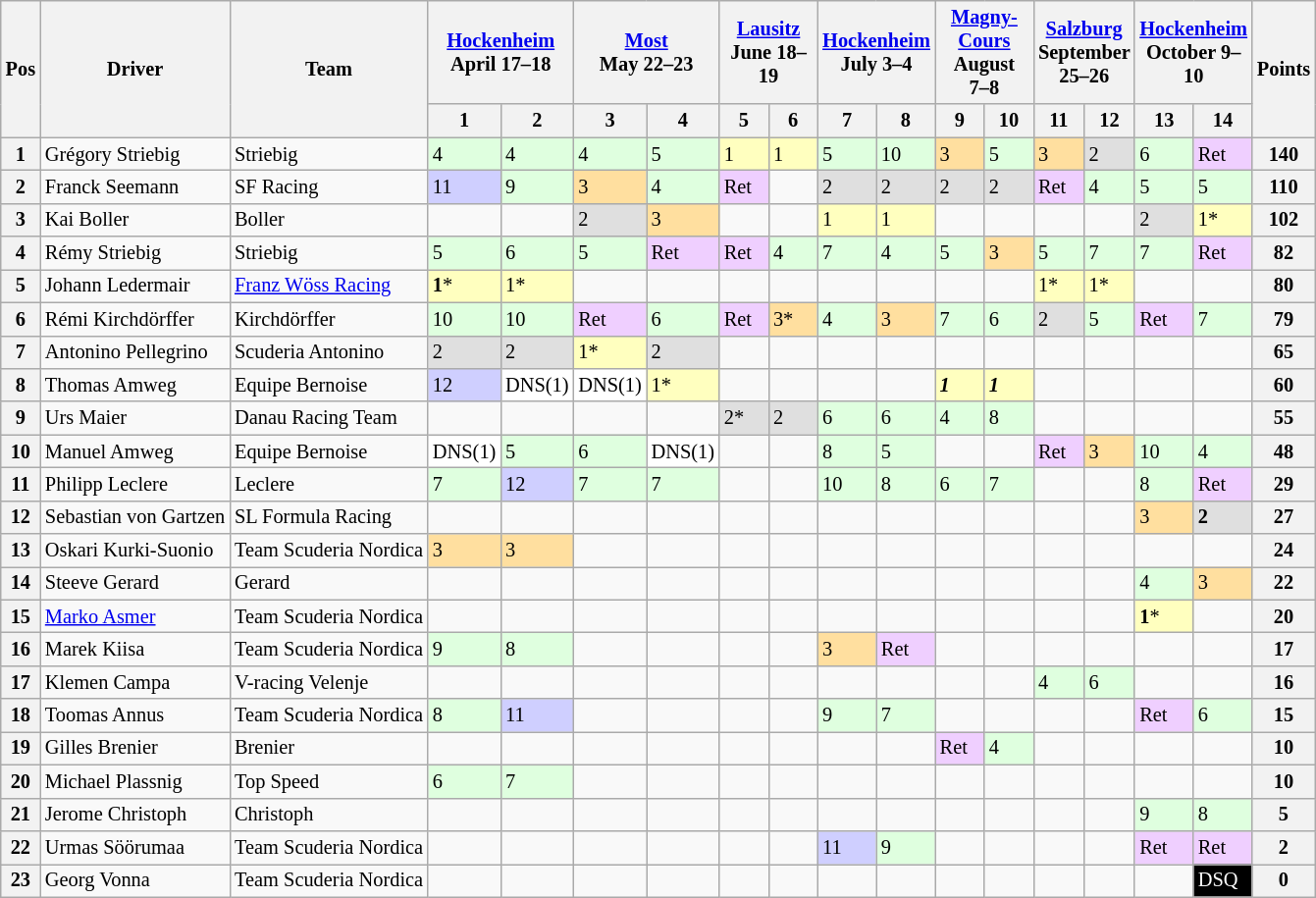<table class="wikitable" style="font-size:85%">
<tr>
<th rowspan=2>Pos</th>
<th rowspan=2>Driver</th>
<th rowspan=2>Team</th>
<th colspan=2> <a href='#'>Hockenheim</a><br>April 17–18</th>
<th colspan=2> <a href='#'>Most</a><br>May 22–23</th>
<th colspan=2> <a href='#'>Lausitz</a><br>June 18–19</th>
<th colspan=2> <a href='#'>Hockenheim</a><br>July 3–4</th>
<th colspan=2> <a href='#'>Magny-Cours</a><br>August<br>7–8</th>
<th colspan=2> <a href='#'>Salzburg</a><br>September 25–26</th>
<th colspan=2> <a href='#'>Hockenheim</a><br>October 9–10</th>
<th rowspan=2>Points</th>
</tr>
<tr>
<th width="27">1</th>
<th width="27">2</th>
<th width="27">3</th>
<th width="27">4</th>
<th width="27">5</th>
<th width="27">6</th>
<th width="27">7</th>
<th width="27">8</th>
<th width="27">9</th>
<th width="27">10</th>
<th width="27">11</th>
<th width="27">12</th>
<th width="27">13</th>
<th width="27">14</th>
</tr>
<tr>
<th>1</th>
<td> Grégory Striebig</td>
<td>Striebig</td>
<td style="background:#DFFFDF;">4</td>
<td style="background:#DFFFDF;">4</td>
<td style="background:#DFFFDF;">4</td>
<td style="background:#DFFFDF;">5</td>
<td style="background:#FFFFBF;">1</td>
<td style="background:#FFFFBF;">1</td>
<td style="background:#DFFFDF;">5</td>
<td style="background:#DFFFDF;">10</td>
<td style="background:#FFDF9F;">3</td>
<td style="background:#DFFFDF;">5</td>
<td style="background:#FFDF9F;">3</td>
<td style="background:#DFDFDF;">2</td>
<td style="background:#DFFFDF;">6</td>
<td style="background:#EFCFFF;">Ret</td>
<th>140</th>
</tr>
<tr>
<th>2</th>
<td> Franck Seemann</td>
<td>SF Racing</td>
<td style="background:#CFCFFF;">11</td>
<td style="background:#DFFFDF;">9</td>
<td style="background:#FFDF9F;">3</td>
<td style="background:#DFFFDF;">4</td>
<td style="background:#EFCFFF;">Ret</td>
<td></td>
<td style="background:#DFDFDF;">2</td>
<td style="background:#DFDFDF;">2</td>
<td style="background:#DFDFDF;">2</td>
<td style="background:#DFDFDF;">2</td>
<td style="background:#EFCFFF;">Ret</td>
<td style="background:#DFFFDF;">4</td>
<td style="background:#DFFFDF;">5</td>
<td style="background:#DFFFDF;">5</td>
<th>110</th>
</tr>
<tr>
<th>3</th>
<td> Kai Boller</td>
<td>Boller</td>
<td></td>
<td></td>
<td style="background:#DFDFDF;">2</td>
<td style="background:#FFDF9F;">3</td>
<td></td>
<td></td>
<td style="background:#FFFFBF;">1</td>
<td style="background:#FFFFBF;">1</td>
<td></td>
<td></td>
<td></td>
<td></td>
<td style="background:#DFDFDF;">2</td>
<td style="background:#FFFFBF;">1*</td>
<th>102</th>
</tr>
<tr>
<th>4</th>
<td> Rémy Striebig</td>
<td>Striebig</td>
<td style="background:#DFFFDF;">5</td>
<td style="background:#DFFFDF;">6</td>
<td style="background:#DFFFDF;">5</td>
<td style="background:#EFCFFF;">Ret</td>
<td style="background:#EFCFFF;">Ret</td>
<td style="background:#DFFFDF;">4</td>
<td style="background:#DFFFDF;">7</td>
<td style="background:#DFFFDF;">4</td>
<td style="background:#DFFFDF;">5</td>
<td style="background:#FFDF9F;">3</td>
<td style="background:#DFFFDF;">5</td>
<td style="background:#DFFFDF;">7</td>
<td style="background:#DFFFDF;">7</td>
<td style="background:#EFCFFF;">Ret</td>
<th>82</th>
</tr>
<tr>
<th>5</th>
<td> Johann Ledermair</td>
<td><a href='#'>Franz Wöss Racing</a></td>
<td style="background:#FFFFBF;"><strong>1</strong>*</td>
<td style="background:#FFFFBF;">1*</td>
<td></td>
<td></td>
<td></td>
<td></td>
<td></td>
<td></td>
<td></td>
<td></td>
<td style="background:#FFFFBF;">1*</td>
<td style="background:#FFFFBF;">1*</td>
<td></td>
<td></td>
<th>80</th>
</tr>
<tr>
<th>6</th>
<td> Rémi Kirchdörffer</td>
<td>Kirchdörffer</td>
<td style="background:#DFFFDF;">10</td>
<td style="background:#DFFFDF;">10</td>
<td style="background:#EFCFFF;">Ret</td>
<td style="background:#DFFFDF;">6</td>
<td style="background:#EFCFFF;">Ret</td>
<td style="background:#FFDF9F;">3*</td>
<td style="background:#DFFFDF;">4</td>
<td style="background:#FFDF9F;">3</td>
<td style="background:#DFFFDF;">7</td>
<td style="background:#DFFFDF;">6</td>
<td style="background:#DFDFDF;">2</td>
<td style="background:#DFFFDF;">5</td>
<td style="background:#EFCFFF;">Ret</td>
<td style="background:#DFFFDF;">7</td>
<th>79</th>
</tr>
<tr>
<th>7</th>
<td> Antonino Pellegrino</td>
<td>Scuderia Antonino</td>
<td style="background:#DFDFDF;">2</td>
<td style="background:#DFDFDF;">2</td>
<td style="background:#FFFFBF;">1*</td>
<td style="background:#DFDFDF;">2</td>
<td></td>
<td></td>
<td></td>
<td></td>
<td></td>
<td></td>
<td></td>
<td></td>
<td></td>
<td></td>
<th>65</th>
</tr>
<tr>
<th>8</th>
<td> Thomas Amweg</td>
<td>Equipe Bernoise</td>
<td style="background:#CFCFFF;">12</td>
<td style="background:#FFFFFF;">DNS(1)</td>
<td style="background:#FFFFFF;">DNS(1)</td>
<td style="background:#FFFFBF;">1*</td>
<td></td>
<td></td>
<td></td>
<td></td>
<td style="background:#FFFFBF;"><strong><em>1</em></strong></td>
<td style="background:#FFFFBF;"><strong><em>1</em></strong></td>
<td></td>
<td></td>
<td></td>
<td></td>
<th>60</th>
</tr>
<tr>
<th>9</th>
<td> Urs Maier</td>
<td>Danau Racing Team</td>
<td></td>
<td></td>
<td></td>
<td></td>
<td style="background:#DFDFDF;">2*</td>
<td style="background:#DFDFDF;">2</td>
<td style="background:#DFFFDF;">6</td>
<td style="background:#DFFFDF;">6</td>
<td style="background:#DFFFDF;">4</td>
<td style="background:#DFFFDF;">8</td>
<td></td>
<td></td>
<td></td>
<td></td>
<th>55</th>
</tr>
<tr>
<th>10</th>
<td> Manuel Amweg</td>
<td>Equipe Bernoise</td>
<td style="background:#FFFFFF;">DNS(1)</td>
<td style="background:#DFFFDF;">5</td>
<td style="background:#DFFFDF;">6</td>
<td style="background:#FFFFFF;">DNS(1)</td>
<td></td>
<td></td>
<td style="background:#DFFFDF;">8</td>
<td style="background:#DFFFDF;">5</td>
<td></td>
<td></td>
<td style="background:#EFCFFF;">Ret</td>
<td style="background:#FFDF9F;">3</td>
<td style="background:#DFFFDF;">10</td>
<td style="background:#DFFFDF;">4</td>
<th>48</th>
</tr>
<tr>
<th>11</th>
<td> Philipp Leclere</td>
<td>Leclere</td>
<td style="background:#DFFFDF;">7</td>
<td style="background:#CFCFFF;">12</td>
<td style="background:#DFFFDF;">7</td>
<td style="background:#DFFFDF;">7</td>
<td></td>
<td></td>
<td style="background:#DFFFDF;">10</td>
<td style="background:#DFFFDF;">8</td>
<td style="background:#DFFFDF;">6</td>
<td style="background:#DFFFDF;">7</td>
<td></td>
<td></td>
<td style="background:#DFFFDF;">8</td>
<td style="background:#EFCFFF;">Ret</td>
<th>29</th>
</tr>
<tr>
<th>12</th>
<td> Sebastian von Gartzen</td>
<td>SL Formula Racing</td>
<td></td>
<td></td>
<td></td>
<td></td>
<td></td>
<td></td>
<td></td>
<td></td>
<td></td>
<td></td>
<td></td>
<td></td>
<td style="background:#FFDF9F;">3</td>
<td style="background:#DFDFDF;"><strong>2</strong></td>
<th>27</th>
</tr>
<tr>
<th>13</th>
<td> Oskari Kurki-Suonio</td>
<td>Team Scuderia Nordica</td>
<td style="background:#FFDF9F;">3</td>
<td style="background:#FFDF9F;">3</td>
<td></td>
<td></td>
<td></td>
<td></td>
<td></td>
<td></td>
<td></td>
<td></td>
<td></td>
<td></td>
<td></td>
<td></td>
<th>24</th>
</tr>
<tr>
<th>14</th>
<td> Steeve Gerard</td>
<td>Gerard</td>
<td></td>
<td></td>
<td></td>
<td></td>
<td></td>
<td></td>
<td></td>
<td></td>
<td></td>
<td></td>
<td></td>
<td></td>
<td style="background:#DFFFDF;">4</td>
<td style="background:#FFDF9F;">3</td>
<th>22</th>
</tr>
<tr>
<th>15</th>
<td> <a href='#'>Marko Asmer</a></td>
<td>Team Scuderia Nordica</td>
<td></td>
<td></td>
<td></td>
<td></td>
<td></td>
<td></td>
<td></td>
<td></td>
<td></td>
<td></td>
<td></td>
<td></td>
<td style="background:#FFFFBF;"><strong>1</strong>*</td>
<td></td>
<th>20</th>
</tr>
<tr>
<th>16</th>
<td> Marek Kiisa</td>
<td>Team Scuderia Nordica</td>
<td style="background:#DFFFDF;">9</td>
<td style="background:#DFFFDF;">8</td>
<td></td>
<td></td>
<td></td>
<td></td>
<td style="background:#FFDF9F;">3</td>
<td style="background:#EFCFFF;">Ret</td>
<td></td>
<td></td>
<td></td>
<td></td>
<td></td>
<td></td>
<th>17</th>
</tr>
<tr>
<th>17</th>
<td> Klemen Campa</td>
<td>V-racing Velenje</td>
<td></td>
<td></td>
<td></td>
<td></td>
<td></td>
<td></td>
<td></td>
<td></td>
<td></td>
<td></td>
<td style="background:#DFFFDF;">4</td>
<td style="background:#DFFFDF;">6</td>
<td></td>
<td></td>
<th>16</th>
</tr>
<tr>
<th>18</th>
<td> Toomas Annus</td>
<td>Team Scuderia Nordica</td>
<td style="background:#DFFFDF;">8</td>
<td style="background:#CFCFFF;">11</td>
<td></td>
<td></td>
<td></td>
<td></td>
<td style="background:#DFFFDF;">9</td>
<td style="background:#DFFFDF;">7</td>
<td></td>
<td></td>
<td></td>
<td></td>
<td style="background:#EFCFFF;">Ret</td>
<td style="background:#DFFFDF;">6</td>
<th>15</th>
</tr>
<tr>
<th>19</th>
<td> Gilles Brenier</td>
<td>Brenier</td>
<td></td>
<td></td>
<td></td>
<td></td>
<td></td>
<td></td>
<td></td>
<td></td>
<td style="background:#EFCFFF;">Ret</td>
<td style="background:#DFFFDF;">4</td>
<td></td>
<td></td>
<td></td>
<td></td>
<th>10</th>
</tr>
<tr>
<th>20</th>
<td> Michael Plassnig</td>
<td>Top Speed</td>
<td style="background:#DFFFDF;">6</td>
<td style="background:#DFFFDF;">7</td>
<td></td>
<td></td>
<td></td>
<td></td>
<td></td>
<td></td>
<td></td>
<td></td>
<td></td>
<td></td>
<td></td>
<td></td>
<th>10</th>
</tr>
<tr>
<th>21</th>
<td> Jerome Christoph</td>
<td>Christoph</td>
<td></td>
<td></td>
<td></td>
<td></td>
<td></td>
<td></td>
<td></td>
<td></td>
<td></td>
<td></td>
<td></td>
<td></td>
<td style="background:#DFFFDF;">9</td>
<td style="background:#DFFFDF;">8</td>
<th>5</th>
</tr>
<tr>
<th>22</th>
<td> Urmas Söörumaa</td>
<td>Team Scuderia Nordica</td>
<td></td>
<td></td>
<td></td>
<td></td>
<td></td>
<td></td>
<td style="background:#CFCFFF;">11</td>
<td style="background:#DFFFDF;">9</td>
<td></td>
<td></td>
<td></td>
<td></td>
<td style="background:#EFCFFF;">Ret</td>
<td style="background:#EFCFFF;">Ret</td>
<th>2</th>
</tr>
<tr>
<th>23</th>
<td> Georg Vonna</td>
<td>Team Scuderia Nordica</td>
<td></td>
<td></td>
<td></td>
<td></td>
<td></td>
<td></td>
<td></td>
<td></td>
<td></td>
<td></td>
<td></td>
<td></td>
<td></td>
<td style="background:#000000; color:white">DSQ</td>
<th>0</th>
</tr>
</table>
